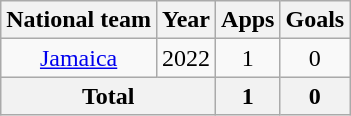<table class="wikitable" style="text-align:center">
<tr>
<th>National team</th>
<th>Year</th>
<th>Apps</th>
<th>Goals</th>
</tr>
<tr>
<td rowspan="1"><a href='#'>Jamaica</a></td>
<td>2022</td>
<td>1</td>
<td>0</td>
</tr>
<tr>
<th colspan=2>Total</th>
<th>1</th>
<th>0</th>
</tr>
</table>
